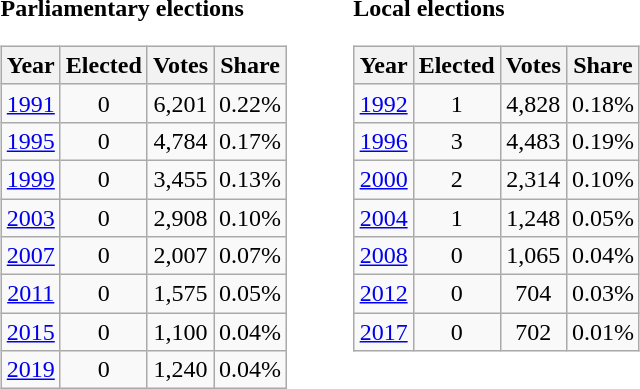<table>
<tr>
<td><strong>Parliamentary elections</strong><br><table class="wikitable">
<tr>
<th align="center">Year</th>
<th align="center">Elected</th>
<th align="center">Votes</th>
<th align="center">Share</th>
</tr>
<tr>
<td align="center"><a href='#'>1991</a></td>
<td align="center">0</td>
<td align="center">6,201</td>
<td align="center">0.22%</td>
</tr>
<tr>
<td align="center"><a href='#'>1995</a></td>
<td align="center">0</td>
<td align="center">4,784</td>
<td align="center">0.17%</td>
</tr>
<tr>
<td align="center"><a href='#'>1999</a></td>
<td align="center">0</td>
<td align="center">3,455</td>
<td align="center">0.13%</td>
</tr>
<tr>
<td align="center"><a href='#'>2003</a></td>
<td align="center">0</td>
<td align="center">2,908</td>
<td align="center">0.10%</td>
</tr>
<tr>
<td align="center"><a href='#'>2007</a></td>
<td align="center">0</td>
<td align="center">2,007</td>
<td align="center">0.07%</td>
</tr>
<tr>
<td align="center"><a href='#'>2011</a></td>
<td align="center">0</td>
<td align="center">1,575</td>
<td align="center">0.05%</td>
</tr>
<tr>
<td align="center"><a href='#'>2015</a></td>
<td align="center">0</td>
<td align="center">1,100</td>
<td align="center">0.04%</td>
</tr>
<tr>
<td align="center"><a href='#'>2019</a></td>
<td align="center">0</td>
<td align="center">1,240</td>
<td align="center">0.04%</td>
</tr>
</table>
</td>
<td> </td>
<td> </td>
<td> </td>
<td valign="top"><strong>Local elections</strong><br><table class="wikitable">
<tr>
<th align="center">Year</th>
<th align="center">Elected</th>
<th align="center">Votes</th>
<th align="center">Share</th>
</tr>
<tr>
<td align="center"><a href='#'>1992</a></td>
<td align="center">1</td>
<td align="center">4,828</td>
<td align="center">0.18%</td>
</tr>
<tr>
<td align="center"><a href='#'>1996</a></td>
<td align="center">3</td>
<td align="center">4,483</td>
<td align="center">0.19%</td>
</tr>
<tr>
<td align="center"><a href='#'>2000</a></td>
<td align="center">2</td>
<td align="center">2,314</td>
<td align="center">0.10%</td>
</tr>
<tr>
<td align="center"><a href='#'>2004</a></td>
<td align="center">1</td>
<td align="center">1,248</td>
<td align="center">0.05%</td>
</tr>
<tr>
<td align="center"><a href='#'>2008</a></td>
<td align="center">0</td>
<td align="center">1,065</td>
<td align="center">0.04%</td>
</tr>
<tr>
<td align="center"><a href='#'>2012</a></td>
<td align="center">0</td>
<td align="center">704</td>
<td align="center">0.03%</td>
</tr>
<tr>
<td align="center"><a href='#'>2017</a></td>
<td align="center">0</td>
<td align="center">702</td>
<td align="center">0.01%</td>
</tr>
</table>
</td>
</tr>
</table>
